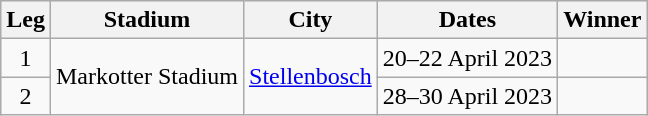<table class="wikitable sortable" style="text-align:center;">
<tr bgcolor="#efefef">
<th>Leg</th>
<th>Stadium</th>
<th>City</th>
<th>Dates</th>
<th>Winner</th>
</tr>
<tr>
<td>1</td>
<td rowspan="2" style="text-align:left;">Markotter Stadium</td>
<td rowspan="2" style="text-align:left;"><a href='#'>Stellenbosch</a></td>
<td>20–22 April 2023</td>
<td style="text-align:left;"></td>
</tr>
<tr>
<td>2</td>
<td>28–30 April 2023</td>
<td style="text-align:left;"></td>
</tr>
</table>
